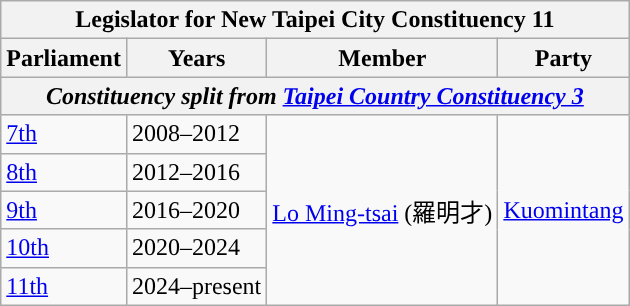<table class=wikitable>
<tr>
<th colspan="4">Legislator for New Taipei City Constituency 11</th>
</tr>
<tr>
<th>Parliament</th>
<th>Years</th>
<th>Member</th>
<th>Party</th>
</tr>
<tr>
<th colspan=4 align=center><em>Constituency split from <a href='#'>Taipei Country Constituency 3</a> </em></th>
</tr>
<tr>
<td><a href='#'>7th</a></td>
<td>2008–2012</td>
<td rowspan=5><a href='#'>Lo Ming-tsai</a> (羅明才)</td>
<td rowspan=5><a href='#'>Kuomintang</a></td>
</tr>
<tr>
<td><a href='#'>8th</a></td>
<td>2012–2016</td>
</tr>
<tr>
<td><a href='#'>9th</a></td>
<td>2016–2020</td>
</tr>
<tr>
<td><a href='#'>10th</a></td>
<td>2020–2024</td>
</tr>
<tr>
<td><a href='#'>11th</a></td>
<td>2024–present</td>
</tr>
</table>
